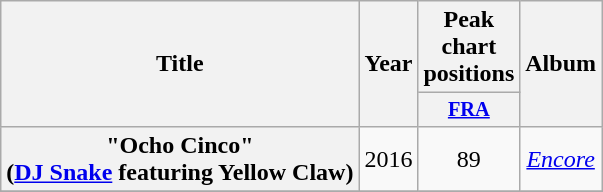<table class="wikitable plainrowheaders" style="text-align:center;" border="1">
<tr>
<th scope="col" rowspan="2">Title</th>
<th scope="col" rowspan="2">Year</th>
<th scope="col" colspan="1">Peak chart positions</th>
<th scope="col" rowspan="2">Album</th>
</tr>
<tr>
<th scope="col" style="width:3em;font-size:85%;"><a href='#'>FRA</a></th>
</tr>
<tr>
<th scope="row">"Ocho Cinco"<br><span>(<a href='#'>DJ Snake</a> featuring Yellow Claw)</span></th>
<td>2016</td>
<td>89</td>
<td><em><a href='#'>Encore</a></em></td>
</tr>
<tr>
</tr>
</table>
